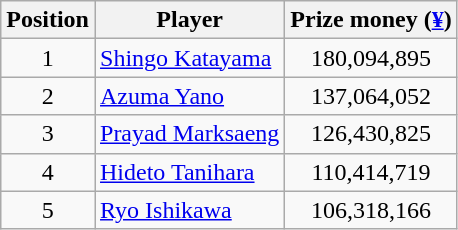<table class="wikitable">
<tr>
<th>Position</th>
<th>Player</th>
<th>Prize money (<a href='#'>¥</a>)</th>
</tr>
<tr>
<td align=center>1</td>
<td> <a href='#'>Shingo Katayama</a></td>
<td align=center>180,094,895</td>
</tr>
<tr>
<td align=center>2</td>
<td> <a href='#'>Azuma Yano</a></td>
<td align=center>137,064,052</td>
</tr>
<tr>
<td align=center>3</td>
<td> <a href='#'>Prayad Marksaeng</a></td>
<td align=center>126,430,825</td>
</tr>
<tr>
<td align=center>4</td>
<td> <a href='#'>Hideto Tanihara</a></td>
<td align=center>110,414,719</td>
</tr>
<tr>
<td align=center>5</td>
<td> <a href='#'>Ryo Ishikawa</a></td>
<td align=center>106,318,166</td>
</tr>
</table>
